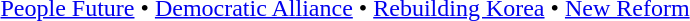<table id=toc class=toc summary=Contents;">
<tr>
<td align=center><br><a href='#'>People Future</a> • <a href='#'>Democratic Alliance</a> • <a href='#'>Rebuilding Korea</a> • <a href='#'>New Reform</a> </td>
</tr>
</table>
